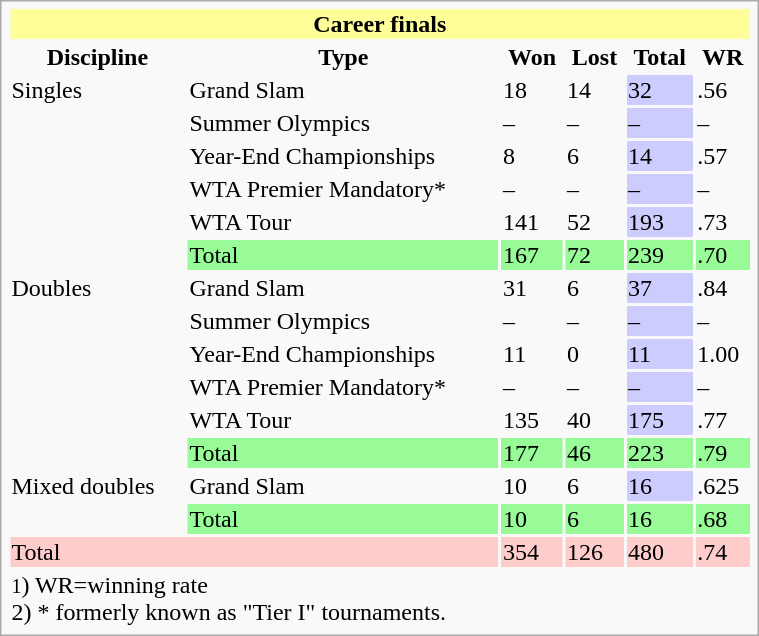<table class="infobox vcard vevent" width=40%>
<tr bgcolor=FFFF99>
<th colspan=6>Career finals</th>
</tr>
<tr>
<th>Discipline</th>
<th>Type</th>
<th>Won</th>
<th>Lost</th>
<th>Total</th>
<th>WR</th>
</tr>
<tr>
<td rowspan=6>Singles</td>
<td>Grand Slam</td>
<td>18</td>
<td>14</td>
<td bgcolor=CCCCFF>32</td>
<td>.56</td>
</tr>
<tr>
<td>Summer Olympics</td>
<td>–</td>
<td>–</td>
<td bgcolor=CCCCFF>–</td>
<td>–</td>
</tr>
<tr>
<td>Year-End Championships</td>
<td>8</td>
<td>6</td>
<td bgcolor=CCCCFF>14</td>
<td>.57</td>
</tr>
<tr>
<td>WTA Premier Mandatory*</td>
<td>–</td>
<td>–</td>
<td bgcolor=CCCCFF>–</td>
<td>–</td>
</tr>
<tr>
<td>WTA Tour</td>
<td>141</td>
<td>52</td>
<td bgcolor=CCCCFF>193</td>
<td>.73</td>
</tr>
<tr bgcolor=98FB98>
<td>Total</td>
<td>167</td>
<td>72</td>
<td>239</td>
<td>.70</td>
</tr>
<tr>
<td rowspan=6>Doubles</td>
<td>Grand Slam</td>
<td>31</td>
<td>6</td>
<td bgcolor=CCCCFF>37</td>
<td>.84</td>
</tr>
<tr>
<td>Summer Olympics</td>
<td>–</td>
<td>–</td>
<td bgcolor=CCCCFF>–</td>
<td>–</td>
</tr>
<tr>
<td>Year-End Championships</td>
<td>11</td>
<td>0</td>
<td bgcolor=CCCCFF>11</td>
<td>1.00</td>
</tr>
<tr>
<td>WTA Premier Mandatory*</td>
<td>–</td>
<td>–</td>
<td bgcolor=CCCCFF>–</td>
<td>–</td>
</tr>
<tr>
<td>WTA Tour</td>
<td>135</td>
<td>40</td>
<td bgcolor=CCCCFF>175</td>
<td>.77</td>
</tr>
<tr bgcolor=98FB98>
<td>Total</td>
<td>177</td>
<td>46</td>
<td>223</td>
<td>.79</td>
</tr>
<tr>
<td rowspan=2>Mixed doubles</td>
<td>Grand Slam</td>
<td>10</td>
<td>6</td>
<td bgcolor=CCCCFF>16</td>
<td>.625</td>
</tr>
<tr bgcolor=98FB98>
<td>Total</td>
<td>10</td>
<td>6</td>
<td>16</td>
<td>.68</td>
</tr>
<tr bgcolor=FFCCCC>
<td colspan=2>Total</td>
<td>354</td>
<td>126</td>
<td>480</td>
<td>.74</td>
</tr>
<tr>
<td colspan=6><small>1</small>) WR=winning rate<br>2) * formerly known as "Tier I" tournaments.</td>
</tr>
</table>
